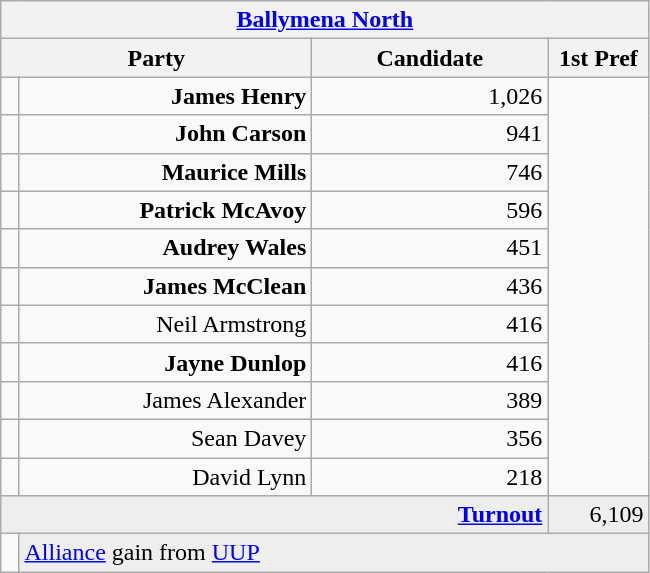<table class="wikitable">
<tr>
<th colspan="4" align="center"><a href='#'>Ballymena North</a></th>
</tr>
<tr>
<th colspan="2" align="center" width=200>Party</th>
<th width=150>Candidate</th>
<th width=60>1st Pref</th>
</tr>
<tr>
<td></td>
<td align="right"><strong>James Henry</strong></td>
<td align="right">1,026</td>
</tr>
<tr>
<td></td>
<td align="right"><strong>John Carson</strong></td>
<td align="right">941</td>
</tr>
<tr>
<td></td>
<td align="right"><strong>Maurice Mills</strong></td>
<td align="right">746</td>
</tr>
<tr>
<td></td>
<td align="right"><strong>Patrick McAvoy</strong></td>
<td align="right">596</td>
</tr>
<tr>
<td></td>
<td align="right"><strong>Audrey Wales</strong></td>
<td align="right">451</td>
</tr>
<tr>
<td></td>
<td align="right"><strong>James McClean</strong></td>
<td align="right">436</td>
</tr>
<tr>
<td></td>
<td align="right">Neil Armstrong</td>
<td align="right">416</td>
</tr>
<tr>
<td></td>
<td align="right"><strong>Jayne Dunlop</strong></td>
<td align="right">416</td>
</tr>
<tr>
<td></td>
<td align="right">James Alexander</td>
<td align="right">389</td>
</tr>
<tr>
<td></td>
<td align="right">Sean Davey</td>
<td align="right">356</td>
</tr>
<tr>
<td></td>
<td align="right">David Lynn</td>
<td align="right">218</td>
</tr>
<tr bgcolor="EEEEEE">
<td colspan=3 align="right"><strong><a href='#'>Turnout</a></strong></td>
<td align="right">6,109</td>
</tr>
<tr>
<td bgcolor=></td>
<td colspan=3 bgcolor="EEEEEE"><a href='#'>Alliance</a> gain from <a href='#'>UUP</a></td>
</tr>
</table>
